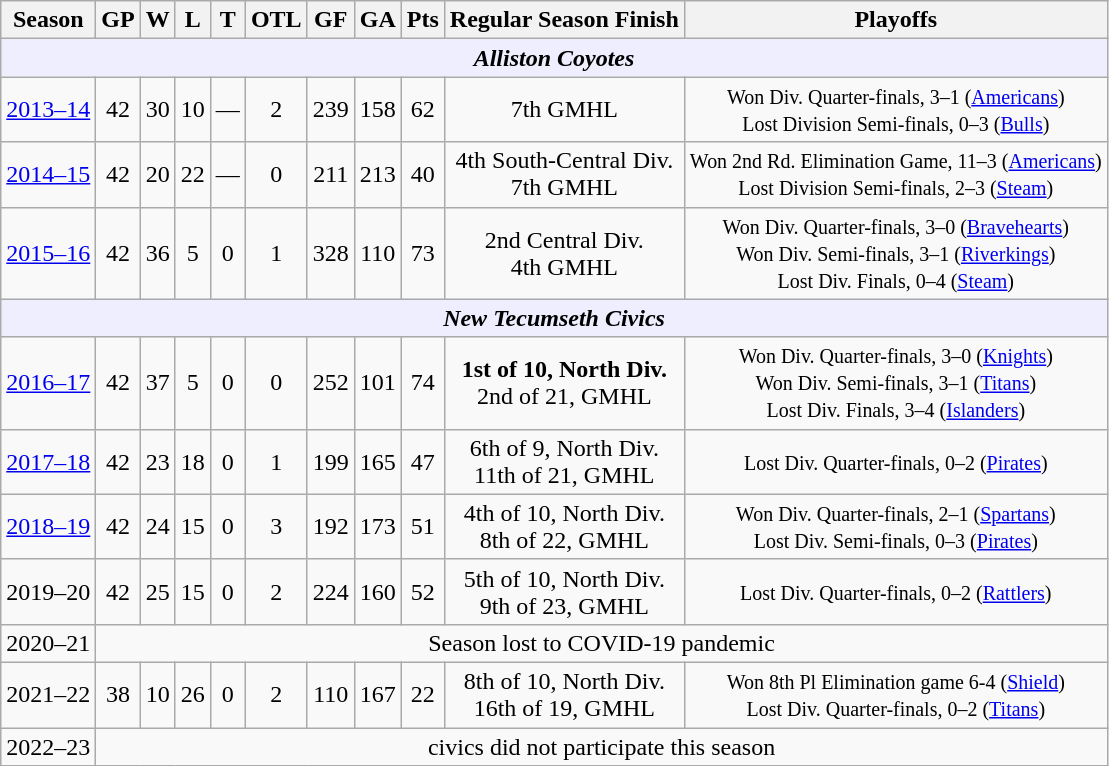<table class="wikitable" style="text-align:center">
<tr>
<th>Season</th>
<th>GP</th>
<th>W</th>
<th>L</th>
<th>T</th>
<th>OTL</th>
<th>GF</th>
<th>GA</th>
<th>Pts</th>
<th>Regular Season Finish</th>
<th>Playoffs</th>
</tr>
<tr bgcolor="#eeeeff">
<td colspan="11"><strong><em>Alliston Coyotes</em></strong></td>
</tr>
<tr>
<td><a href='#'>2013–14</a></td>
<td>42</td>
<td>30</td>
<td>10</td>
<td>—</td>
<td>2</td>
<td>239</td>
<td>158</td>
<td>62</td>
<td>7th GMHL</td>
<td><small>Won Div. Quarter-finals, 3–1 (<a href='#'>Americans</a>)<br>Lost Division Semi-finals, 0–3 (<a href='#'>Bulls</a>)</small></td>
</tr>
<tr>
<td><a href='#'>2014–15</a></td>
<td>42</td>
<td>20</td>
<td>22</td>
<td>—</td>
<td>0</td>
<td>211</td>
<td>213</td>
<td>40</td>
<td>4th South-Central Div.<br>7th GMHL</td>
<td><small>Won 2nd Rd. Elimination Game, 11–3 (<a href='#'>Americans</a>)<br>Lost Division Semi-finals, 2–3 (<a href='#'>Steam</a>)</small></td>
</tr>
<tr>
<td><a href='#'>2015–16</a></td>
<td>42</td>
<td>36</td>
<td>5</td>
<td>0</td>
<td>1</td>
<td>328</td>
<td>110</td>
<td>73</td>
<td>2nd Central Div.<br>4th GMHL</td>
<td><small>Won Div. Quarter-finals, 3–0 (<a href='#'>Bravehearts</a>)<br>Won Div. Semi-finals, 3–1 (<a href='#'>Riverkings</a>)<br>Lost Div. Finals, 0–4 (<a href='#'>Steam</a>)</small></td>
</tr>
<tr bgcolor="#eeeeff">
<td colspan="11"><strong><em>New Tecumseth Civics</em></strong></td>
</tr>
<tr>
<td><a href='#'>2016–17</a></td>
<td>42</td>
<td>37</td>
<td>5</td>
<td>0</td>
<td>0</td>
<td>252</td>
<td>101</td>
<td>74</td>
<td><strong>1st of 10, North Div.</strong><br>2nd of 21, GMHL</td>
<td><small>Won Div. Quarter-finals, 3–0 (<a href='#'>Knights</a>)<br>Won Div. Semi-finals, 3–1 (<a href='#'>Titans</a>)<br>Lost Div. Finals, 3–4 (<a href='#'>Islanders</a>)</small></td>
</tr>
<tr>
<td><a href='#'>2017–18</a></td>
<td>42</td>
<td>23</td>
<td>18</td>
<td>0</td>
<td>1</td>
<td>199</td>
<td>165</td>
<td>47</td>
<td>6th of 9, North Div.<br>11th of 21, GMHL</td>
<td><small>Lost Div. Quarter-finals, 0–2 (<a href='#'>Pirates</a>)</small></td>
</tr>
<tr>
<td><a href='#'>2018–19</a></td>
<td>42</td>
<td>24</td>
<td>15</td>
<td>0</td>
<td>3</td>
<td>192</td>
<td>173</td>
<td>51</td>
<td>4th of 10, North Div.<br>8th of 22, GMHL</td>
<td><small>Won Div. Quarter-finals, 2–1 (<a href='#'>Spartans</a>)<br>Lost Div. Semi-finals, 0–3 (<a href='#'>Pirates</a>)</small></td>
</tr>
<tr>
<td>2019–20</td>
<td>42</td>
<td>25</td>
<td>15</td>
<td>0</td>
<td>2</td>
<td>224</td>
<td>160</td>
<td>52</td>
<td>5th of 10, North Div.<br>9th of 23, GMHL</td>
<td><small>Lost Div. Quarter-finals, 0–2 (<a href='#'>Rattlers</a>)</small></td>
</tr>
<tr>
<td>2020–21</td>
<td colspan="10">Season lost to COVID-19 pandemic</td>
</tr>
<tr>
<td>2021–22</td>
<td>38</td>
<td>10</td>
<td>26</td>
<td>0</td>
<td>2</td>
<td>110</td>
<td>167</td>
<td>22</td>
<td>8th of 10, North Div.<br>16th of 19, GMHL</td>
<td><small>Won 8th Pl Elimination game 6-4 (<a href='#'>Shield</a>)<br>Lost Div. Quarter-finals, 0–2 (<a href='#'>Titans</a>)</small></td>
</tr>
<tr>
<td>2022–23</td>
<td colspan="10">civics did not participate this season</td>
</tr>
</table>
